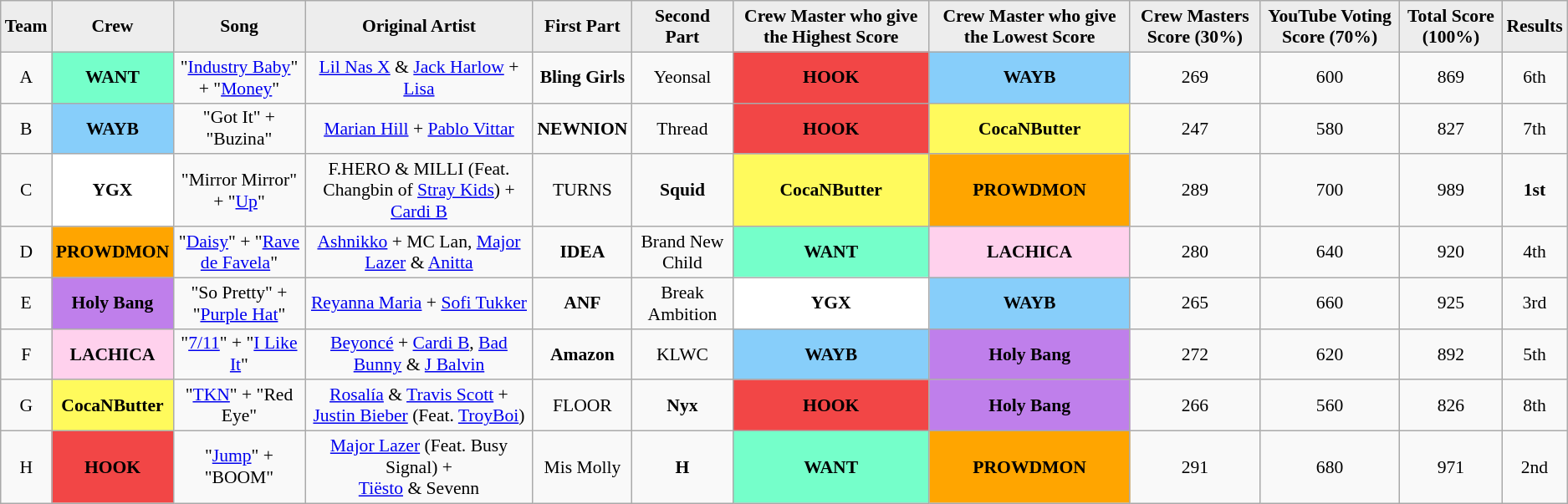<table class="wikitable sortable" style="text-align:center; font-size:90%">
<tr>
<th style="background:#EDEDED">Team</th>
<th style="background:#EDEDED">Crew</th>
<th style="background:#EDEDED">Song</th>
<th style="background:#EDEDED">Original Artist</th>
<th style="background:#EDEDED">First Part</th>
<th style="background:#EDEDED">Second Part</th>
<th style="background:#EDEDED">Crew Master who give the Highest Score</th>
<th style="background:#EDEDED">Crew Master who give the Lowest Score</th>
<th style="background:#EDEDED">Crew Masters Score (30%)</th>
<th style="background:#EDEDED">YouTube Voting Score (70%)</th>
<th style="background:#EDEDED">Total Score (100%)</th>
<th style="background:#EDEDED">Results</th>
</tr>
<tr>
<td>A</td>
<td style="background:#75FFCA"><strong>WANT</strong></td>
<td>"<a href='#'>Industry Baby</a>" + "<a href='#'>Money</a>"</td>
<td><a href='#'>Lil Nas X</a> & <a href='#'>Jack Harlow</a> + <a href='#'>Lisa</a></td>
<td><strong>Bling Girls</strong></td>
<td>Yeonsal</td>
<td style="background:#F24646"><strong>HOOK</strong></td>
<td style="background:#87CEFA"><strong>WAYB</strong></td>
<td>269</td>
<td>600</td>
<td>869</td>
<td>6th</td>
</tr>
<tr>
<td>B</td>
<td style="background:#87CEFA"><strong>WAYB</strong></td>
<td>"Got It" + "Buzina"</td>
<td><a href='#'>Marian Hill</a> + <a href='#'>Pablo Vittar</a></td>
<td><strong>NEWNION</strong></td>
<td>Thread</td>
<td style="background:#F24646"><strong>HOOK</strong></td>
<td style="background:#FFFA5C"><strong>CocaNButter</strong></td>
<td>247</td>
<td>580</td>
<td>827</td>
<td>7th</td>
</tr>
<tr>
<td>C</td>
<td style="background:#FFFFFF"><strong>YGX</strong></td>
<td>"Mirror Mirror" + "<a href='#'>Up</a>"</td>
<td>F.HERO & MILLI (Feat. Changbin of <a href='#'>Stray Kids</a>) + <a href='#'>Cardi B</a></td>
<td>TURNS</td>
<td><strong>Squid</strong></td>
<td style="background:#FFFA5C"><strong>CocaNButter</strong></td>
<td style="background:orange"><strong>PROWDMON</strong></td>
<td>289</td>
<td>700</td>
<td>989</td>
<td><strong>1st</strong></td>
</tr>
<tr>
<td>D</td>
<td style="background:orange"><strong>PROWDMON</strong></td>
<td>"<a href='#'>Daisy</a>" + "<a href='#'>Rave de Favela</a>"</td>
<td><a href='#'>Ashnikko</a> + MC Lan, <a href='#'>Major Lazer</a> & <a href='#'>Anitta</a></td>
<td><strong>IDEA</strong></td>
<td>Brand New Child</td>
<td style="background:#75FFCA"><strong>WANT</strong></td>
<td style="background:#FFD1ED"><strong>LACHICA</strong></td>
<td>280</td>
<td>640</td>
<td>920</td>
<td>4th</td>
</tr>
<tr>
<td>E</td>
<td style="background:#BF7FEB"><strong>Holy Bang</strong></td>
<td>"So Pretty" + "<a href='#'>Purple Hat</a>"</td>
<td><a href='#'>Reyanna Maria</a> + <a href='#'>Sofi Tukker</a></td>
<td><strong>ANF</strong></td>
<td>Break Ambition</td>
<td style="background:#FFFFFF"><strong>YGX</strong></td>
<td style="background:#87CEFA"><strong>WAYB</strong></td>
<td>265</td>
<td>660</td>
<td>925</td>
<td>3rd</td>
</tr>
<tr>
<td>F</td>
<td style="background:#FFD1ED"><strong>LACHICA</strong></td>
<td>"<a href='#'>7/11</a>" + "<a href='#'>I Like It</a>"</td>
<td><a href='#'>Beyoncé</a> + <a href='#'>Cardi B</a>, <a href='#'>Bad Bunny</a> & <a href='#'>J Balvin</a></td>
<td><strong>Amazon</strong></td>
<td>KLWC</td>
<td style="background:#87CEFA"><strong>WAYB</strong></td>
<td style="background:#BF7FEB"><strong>Holy Bang</strong></td>
<td>272</td>
<td>620</td>
<td>892</td>
<td>5th</td>
</tr>
<tr>
<td>G</td>
<td style="background:#FFFA5C"><strong>CocaNButter</strong></td>
<td>"<a href='#'>TKN</a>" + "Red Eye"</td>
<td><a href='#'>Rosalía</a> & <a href='#'>Travis Scott</a> + <a href='#'>Justin Bieber</a> (Feat. <a href='#'>TroyBoi</a>)</td>
<td>FLOOR</td>
<td><strong>Nyx</strong></td>
<td style="background:#F24646"><strong>HOOK</strong></td>
<td style="background:#BF7FEB"><strong>Holy Bang</strong></td>
<td>266</td>
<td>560</td>
<td>826</td>
<td>8th</td>
</tr>
<tr>
<td>H</td>
<td style="background:#F24646"><strong>HOOK</strong></td>
<td>"<a href='#'>Jump</a>" + "BOOM"</td>
<td><a href='#'>Major Lazer</a> (Feat. Busy Signal) +<br><a href='#'>Tiësto</a> & Sevenn</td>
<td>Mis Molly</td>
<td><strong>H</strong></td>
<td style="background:#75FFCA"><strong>WANT</strong></td>
<td style="background:orange"><strong>PROWDMON</strong></td>
<td>291</td>
<td>680</td>
<td>971</td>
<td>2nd</td>
</tr>
</table>
